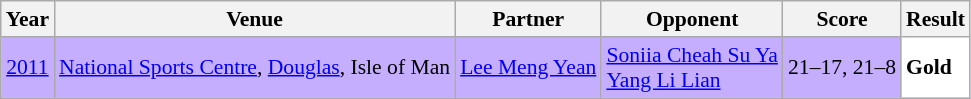<table class="sortable wikitable" style="font-size: 90%;">
<tr>
<th>Year</th>
<th>Venue</th>
<th>Partner</th>
<th>Opponent</th>
<th>Score</th>
<th>Result</th>
</tr>
<tr style="background:#C6AEFF">
<td align="center"><a href='#'>2011</a></td>
<td align="left"><a href='#'>National Sports Centre</a>, <a href='#'>Douglas</a>, Isle of Man</td>
<td align="left"> <a href='#'>Lee Meng Yean</a></td>
<td align="left"> <a href='#'>Soniia Cheah Su Ya</a><br> <a href='#'>Yang Li Lian</a></td>
<td align="left">21–17, 21–8</td>
<td style="text-align:left; background:white"> <strong>Gold</strong></td>
</tr>
</table>
